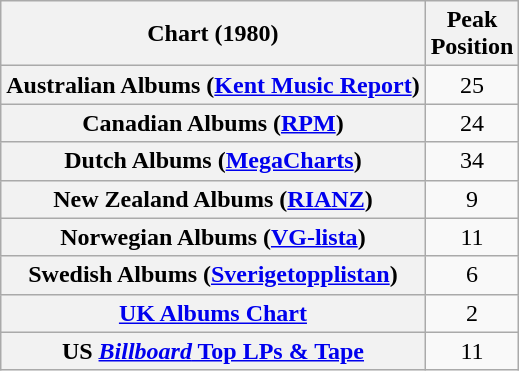<table class="wikitable sortable plainrowheaders">
<tr>
<th scope="col">Chart (1980)</th>
<th scope="col">Peak<br>Position</th>
</tr>
<tr>
<th scope="row">Australian Albums (<a href='#'>Kent Music Report</a>)</th>
<td align="center">25</td>
</tr>
<tr>
<th scope="row">Canadian Albums (<a href='#'>RPM</a>)</th>
<td align="center">24</td>
</tr>
<tr>
<th scope="row">Dutch Albums (<a href='#'>MegaCharts</a>)</th>
<td align="center">34</td>
</tr>
<tr>
<th scope="row">New Zealand Albums (<a href='#'>RIANZ</a>)</th>
<td align="center">9</td>
</tr>
<tr>
<th scope="row">Norwegian Albums (<a href='#'>VG-lista</a>)</th>
<td align="center">11</td>
</tr>
<tr>
<th scope="row">Swedish Albums (<a href='#'>Sverigetopplistan</a>)</th>
<td align="center">6</td>
</tr>
<tr>
<th scope="row"><a href='#'>UK Albums Chart</a></th>
<td align="center">2</td>
</tr>
<tr>
<th scope="row">US <a href='#'><em>Billboard</em> Top LPs & Tape</a></th>
<td align="center">11</td>
</tr>
</table>
